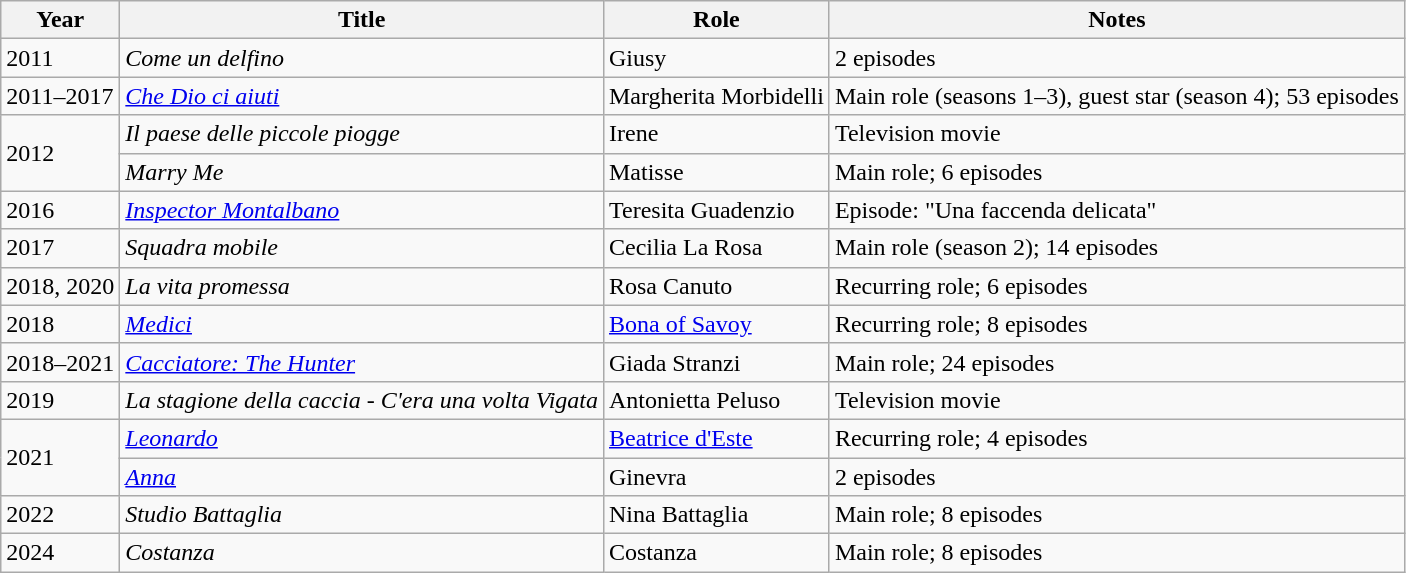<table class="wikitable sortable">
<tr>
<th>Year</th>
<th>Title</th>
<th>Role</th>
<th class="unsortable">Notes</th>
</tr>
<tr>
<td>2011</td>
<td><em>Come un delfino</em></td>
<td>Giusy</td>
<td>2 episodes</td>
</tr>
<tr>
<td>2011–2017</td>
<td><em><a href='#'>Che Dio ci aiuti</a></em></td>
<td>Margherita Morbidelli</td>
<td>Main role (seasons 1–3), guest star (season 4); 53 episodes</td>
</tr>
<tr>
<td rowspan="2">2012</td>
<td><em>Il paese delle piccole piogge</em></td>
<td>Irene</td>
<td>Television movie</td>
</tr>
<tr>
<td><em>Marry Me</em></td>
<td>Matisse</td>
<td>Main role; 6 episodes</td>
</tr>
<tr>
<td>2016</td>
<td><em><a href='#'>Inspector Montalbano</a></em></td>
<td>Teresita Guadenzio</td>
<td>Episode: "Una faccenda delicata"</td>
</tr>
<tr>
<td>2017</td>
<td><em>Squadra mobile</em></td>
<td>Cecilia La Rosa</td>
<td>Main role (season 2); 14 episodes</td>
</tr>
<tr>
<td>2018, 2020</td>
<td><em>La vita promessa</em></td>
<td>Rosa Canuto</td>
<td>Recurring role; 6 episodes</td>
</tr>
<tr>
<td>2018</td>
<td><em><a href='#'>Medici</a></em></td>
<td><a href='#'>Bona of Savoy</a></td>
<td>Recurring role; 8 episodes</td>
</tr>
<tr>
<td>2018–2021</td>
<td><em><a href='#'>Cacciatore: The Hunter</a></em></td>
<td>Giada Stranzi</td>
<td>Main role; 24 episodes</td>
</tr>
<tr>
<td>2019</td>
<td><em>La stagione della caccia - C'era una volta Vigata</em></td>
<td>Antonietta Peluso</td>
<td>Television movie</td>
</tr>
<tr>
<td rowspan="2">2021</td>
<td><em><a href='#'>Leonardo</a></em></td>
<td><a href='#'>Beatrice d'Este</a></td>
<td>Recurring role; 4 episodes</td>
</tr>
<tr>
<td><em><a href='#'>Anna</a></em></td>
<td>Ginevra</td>
<td>2 episodes</td>
</tr>
<tr>
<td>2022</td>
<td><em>Studio Battaglia</em></td>
<td>Nina Battaglia</td>
<td>Main role; 8 episodes</td>
</tr>
<tr>
<td>2024</td>
<td><em>Costanza </em></td>
<td>Costanza</td>
<td>Main role; 8 episodes</td>
</tr>
</table>
